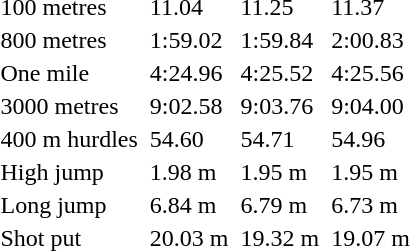<table>
<tr>
<td>100 metres</td>
<td></td>
<td>11.04</td>
<td></td>
<td>11.25</td>
<td></td>
<td>11.37</td>
</tr>
<tr>
<td>800 metres</td>
<td></td>
<td>1:59.02</td>
<td></td>
<td>1:59.84</td>
<td></td>
<td>2:00.83</td>
</tr>
<tr>
<td>One mile</td>
<td></td>
<td>4:24.96</td>
<td></td>
<td>4:25.52</td>
<td></td>
<td>4:25.56</td>
</tr>
<tr>
<td>3000 metres</td>
<td></td>
<td>9:02.58</td>
<td></td>
<td>9:03.76</td>
<td></td>
<td>9:04.00</td>
</tr>
<tr>
<td>400 m hurdles</td>
<td></td>
<td>54.60</td>
<td></td>
<td>54.71</td>
<td></td>
<td>54.96</td>
</tr>
<tr>
<td>High jump</td>
<td></td>
<td>1.98 m</td>
<td></td>
<td>1.95 m</td>
<td></td>
<td>1.95 m</td>
</tr>
<tr>
<td>Long jump</td>
<td></td>
<td>6.84 m</td>
<td></td>
<td>6.79 m</td>
<td></td>
<td>6.73 m</td>
</tr>
<tr>
<td>Shot put</td>
<td></td>
<td>20.03 m</td>
<td></td>
<td>19.32 m</td>
<td></td>
<td>19.07 m</td>
</tr>
<tr>
</tr>
</table>
